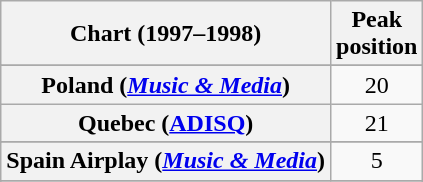<table class="wikitable sortable plainrowheaders" style="text-align:center">
<tr>
<th scope="col">Chart (1997–1998)</th>
<th scope="col">Peak<br>position</th>
</tr>
<tr>
</tr>
<tr>
</tr>
<tr>
</tr>
<tr>
</tr>
<tr>
</tr>
<tr>
</tr>
<tr>
<th scope="row">Poland (<em><a href='#'>Music & Media</a></em>)</th>
<td>20</td>
</tr>
<tr>
<th scope="row">Quebec (<a href='#'>ADISQ</a>)</th>
<td>21</td>
</tr>
<tr>
</tr>
<tr>
<th scope="row">Spain Airplay (<em><a href='#'>Music & Media</a></em>)</th>
<td>5</td>
</tr>
<tr>
</tr>
<tr>
</tr>
<tr>
</tr>
<tr>
</tr>
<tr>
</tr>
<tr>
</tr>
<tr>
</tr>
<tr>
</tr>
</table>
